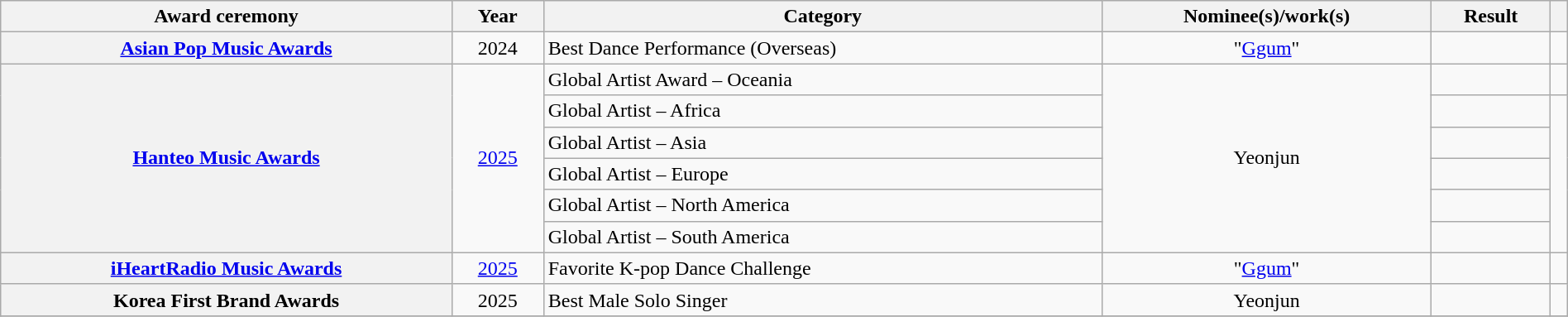<table class="wikitable sortable plainrowheaders" style="width:100%">
<tr>
<th scope="col">Award ceremony</th>
<th scope="col">Year</th>
<th scope="col">Category</th>
<th scope="col">Nominee(s)/work(s)</th>
<th scope="col">Result</th>
<th scope="col" class="unsortable"></th>
</tr>
<tr>
<th scope="row"><a href='#'>Asian Pop Music Awards</a></th>
<td style="text-align:center">2024</td>
<td>Best Dance Performance (Overseas)</td>
<td style="text-align:center">"<a href='#'>Ggum</a>"</td>
<td></td>
<td style="text-align:center"></td>
</tr>
<tr>
<th scope="row" rowspan="6"><a href='#'>Hanteo Music Awards</a></th>
<td style="text-align:center" rowspan="6"><a href='#'>2025</a></td>
<td>Global Artist Award – Oceania</td>
<td style="text-align:center" rowspan="6">Yeonjun</td>
<td></td>
<td style="text-align:center"></td>
</tr>
<tr>
<td>Global Artist – Africa</td>
<td></td>
<td style="text-align:center" rowspan="5"></td>
</tr>
<tr>
<td>Global Artist – Asia</td>
<td></td>
</tr>
<tr>
<td>Global Artist – Europe</td>
<td></td>
</tr>
<tr>
<td>Global Artist – North America</td>
<td></td>
</tr>
<tr>
<td>Global Artist – South America</td>
<td></td>
</tr>
<tr>
<th scope="row"><a href='#'>iHeartRadio Music Awards</a></th>
<td style="text-align:center"><a href='#'>2025</a></td>
<td>Favorite K-pop Dance Challenge</td>
<td style="text-align:center">"<a href='#'>Ggum</a>"</td>
<td></td>
<td style="text-align:center"></td>
</tr>
<tr>
<th scope="row">Korea First Brand Awards</th>
<td style="text-align:center">2025</td>
<td>Best Male Solo Singer</td>
<td style="text-align:center">Yeonjun</td>
<td></td>
<td style="text-align:center"></td>
</tr>
<tr>
</tr>
</table>
